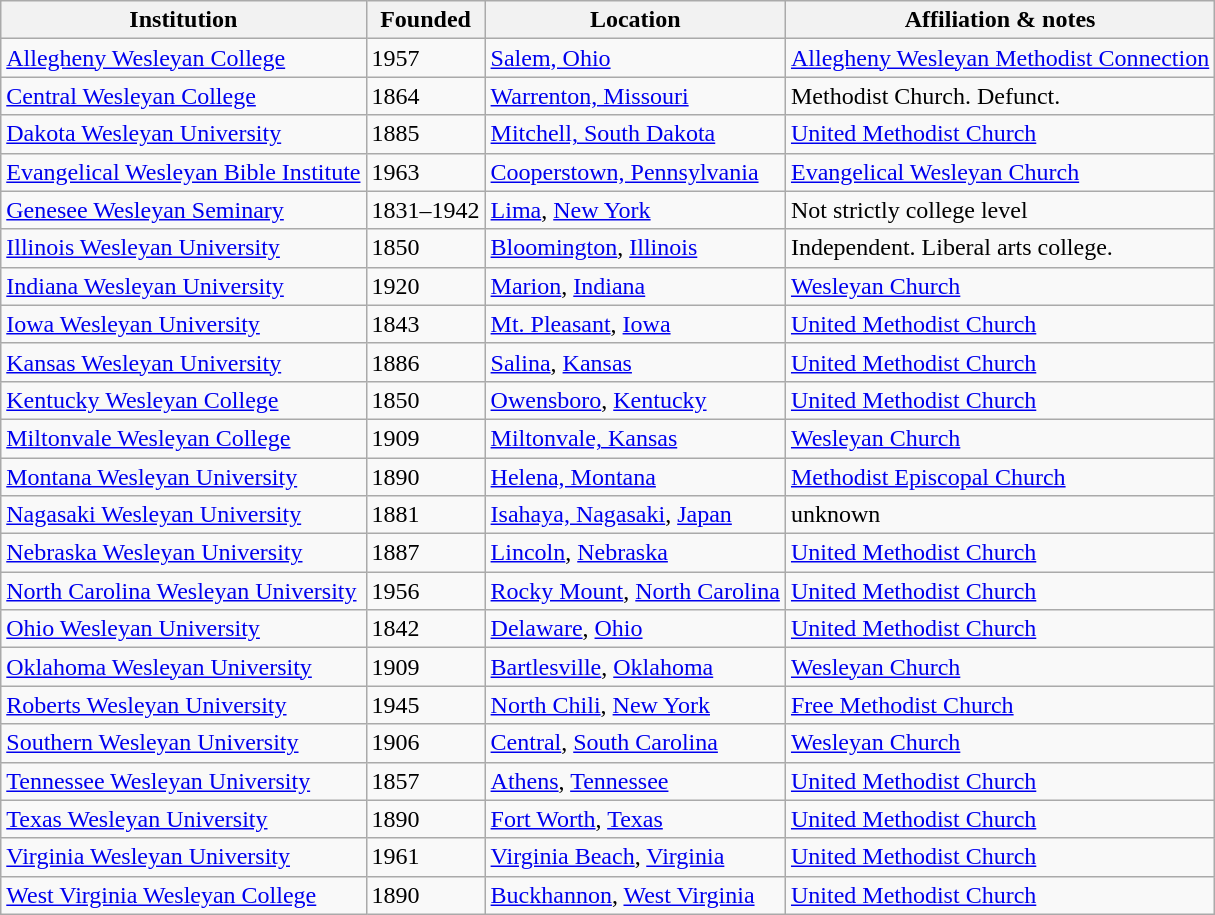<table class="wikitable sortable">
<tr>
<th>Institution</th>
<th>Founded</th>
<th>Location</th>
<th>Affiliation & notes</th>
</tr>
<tr>
<td><a href='#'>Allegheny Wesleyan College</a></td>
<td>1957</td>
<td><a href='#'>Salem, Ohio</a></td>
<td><a href='#'>Allegheny Wesleyan Methodist Connection</a></td>
</tr>
<tr>
<td><a href='#'>Central Wesleyan College</a></td>
<td>1864</td>
<td><a href='#'>Warrenton, Missouri</a></td>
<td>Methodist Church. Defunct.</td>
</tr>
<tr>
<td><a href='#'>Dakota Wesleyan University</a></td>
<td>1885</td>
<td><a href='#'>Mitchell, South Dakota</a></td>
<td><a href='#'>United Methodist Church</a></td>
</tr>
<tr>
<td><a href='#'>Evangelical Wesleyan Bible Institute</a></td>
<td>1963</td>
<td><a href='#'>Cooperstown, Pennsylvania</a></td>
<td><a href='#'>Evangelical Wesleyan Church</a></td>
</tr>
<tr>
<td><a href='#'>Genesee Wesleyan Seminary</a></td>
<td>1831–1942</td>
<td><a href='#'>Lima</a>, <a href='#'>New York</a></td>
<td>Not strictly college level</td>
</tr>
<tr>
<td><a href='#'>Illinois Wesleyan University</a></td>
<td>1850</td>
<td><a href='#'>Bloomington</a>, <a href='#'>Illinois</a></td>
<td>Independent. Liberal arts college.</td>
</tr>
<tr>
<td><a href='#'>Indiana Wesleyan University</a></td>
<td>1920</td>
<td><a href='#'>Marion</a>, <a href='#'>Indiana</a></td>
<td><a href='#'>Wesleyan Church</a></td>
</tr>
<tr>
<td><a href='#'>Iowa Wesleyan University</a></td>
<td>1843</td>
<td><a href='#'>Mt. Pleasant</a>, <a href='#'>Iowa</a></td>
<td><a href='#'>United Methodist Church</a></td>
</tr>
<tr>
<td><a href='#'>Kansas Wesleyan University</a></td>
<td>1886</td>
<td><a href='#'>Salina</a>, <a href='#'>Kansas</a></td>
<td><a href='#'>United Methodist Church</a></td>
</tr>
<tr>
<td><a href='#'>Kentucky Wesleyan College</a></td>
<td>1850</td>
<td><a href='#'>Owensboro</a>, <a href='#'>Kentucky</a></td>
<td><a href='#'>United Methodist Church</a></td>
</tr>
<tr>
<td><a href='#'>Miltonvale Wesleyan College</a></td>
<td>1909</td>
<td><a href='#'>Miltonvale, Kansas</a></td>
<td><a href='#'>Wesleyan Church</a></td>
</tr>
<tr>
<td><a href='#'>Montana Wesleyan University</a></td>
<td>1890</td>
<td><a href='#'>Helena, Montana</a></td>
<td><a href='#'>Methodist Episcopal Church</a></td>
</tr>
<tr>
<td><a href='#'>Nagasaki Wesleyan University</a></td>
<td>1881</td>
<td><a href='#'>Isahaya, Nagasaki</a>, <a href='#'>Japan</a></td>
<td>unknown</td>
</tr>
<tr>
<td><a href='#'>Nebraska Wesleyan University</a></td>
<td>1887</td>
<td><a href='#'>Lincoln</a>, <a href='#'>Nebraska</a></td>
<td><a href='#'>United Methodist Church</a></td>
</tr>
<tr>
<td><a href='#'>North Carolina Wesleyan University</a></td>
<td>1956</td>
<td><a href='#'>Rocky Mount</a>, <a href='#'>North Carolina</a></td>
<td><a href='#'>United Methodist Church</a></td>
</tr>
<tr>
<td><a href='#'>Ohio Wesleyan University</a></td>
<td>1842</td>
<td><a href='#'>Delaware</a>, <a href='#'>Ohio</a></td>
<td><a href='#'>United Methodist Church</a></td>
</tr>
<tr>
<td><a href='#'>Oklahoma Wesleyan University</a></td>
<td>1909</td>
<td><a href='#'>Bartlesville</a>, <a href='#'>Oklahoma</a></td>
<td><a href='#'>Wesleyan Church</a></td>
</tr>
<tr>
<td><a href='#'>Roberts Wesleyan University</a></td>
<td>1945</td>
<td><a href='#'>North Chili</a>, <a href='#'>New York</a></td>
<td><a href='#'>Free Methodist Church</a></td>
</tr>
<tr>
<td><a href='#'>Southern Wesleyan University</a></td>
<td>1906</td>
<td><a href='#'>Central</a>, <a href='#'>South Carolina</a></td>
<td><a href='#'>Wesleyan Church</a></td>
</tr>
<tr>
<td><a href='#'>Tennessee Wesleyan University</a></td>
<td>1857</td>
<td><a href='#'>Athens</a>, <a href='#'>Tennessee</a></td>
<td><a href='#'>United Methodist Church</a></td>
</tr>
<tr>
<td><a href='#'>Texas Wesleyan University</a></td>
<td>1890</td>
<td><a href='#'>Fort Worth</a>, <a href='#'>Texas</a></td>
<td><a href='#'>United Methodist Church</a></td>
</tr>
<tr>
<td><a href='#'>Virginia Wesleyan University</a></td>
<td>1961</td>
<td><a href='#'>Virginia Beach</a>, <a href='#'>Virginia</a></td>
<td><a href='#'>United Methodist Church</a></td>
</tr>
<tr>
<td><a href='#'>West Virginia Wesleyan College</a></td>
<td>1890</td>
<td><a href='#'>Buckhannon</a>, <a href='#'>West Virginia</a></td>
<td><a href='#'>United Methodist Church</a></td>
</tr>
</table>
